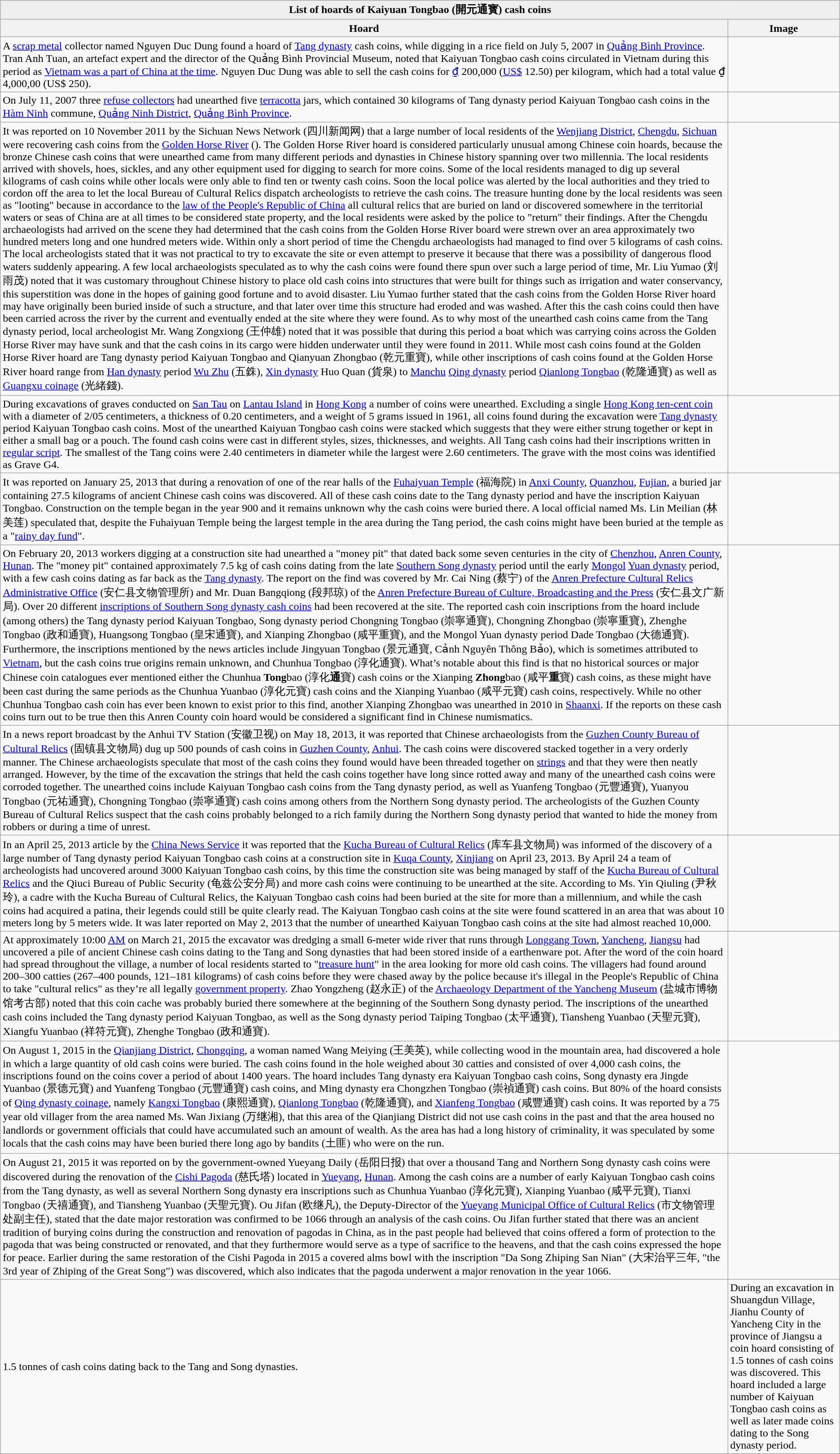<table role="presentation" class="wikitable mw-collapsible mw-collapsed">
<tr>
<td colspan=2 align="center" style="background:#efefef;"><strong>List of hoards of Kaiyuan Tongbao (開元通寳) cash coins</strong></td>
</tr>
<tr>
<th>Hoard</th>
<th>Image</th>
</tr>
<tr>
<td>A <a href='#'>scrap metal</a> collector named Nguyen Duc Dung found a hoard of <a href='#'>Tang dynasty</a> cash coins, while digging in a rice field on July 5, 2007 in <a href='#'>Quảng Bình Province</a>. Tran Anh Tuan, an artefact expert and the director of the Quảng Bình Provincial Museum, noted that Kaiyuan Tongbao cash coins circulated in Vietnam during this period as <a href='#'>Vietnam was a part of China at the time</a>. Nguyen Duc Dung was able to sell the cash coins for <a href='#'>₫</a> 200,000 (<a href='#'>US$</a> 12.50) per kilogram, which had a total value ₫ 4,000,00 (US$ 250).</td>
<td></td>
</tr>
<tr>
<td>On July 11, 2007 three <a href='#'>refuse collectors</a> had unearthed five <a href='#'>terracotta</a> jars, which contained 30 kilograms of Tang dynasty period Kaiyuan Tongbao cash coins in the <a href='#'>Hàm Ninh</a> commune, <a href='#'>Quảng Ninh District</a>, <a href='#'>Quảng Bình Province</a>.</td>
<td></td>
</tr>
<tr>
<td>It was reported on 10 November 2011 by the Sichuan News Network (四川新闻网) that a large number of local residents of the <a href='#'>Wenjiang District</a>, <a href='#'>Chengdu</a>, <a href='#'>Sichuan</a> were recovering cash coins from the <a href='#'>Golden Horse River</a> (). The Golden Horse River hoard is considered particularly unusual among Chinese coin hoards, because the bronze Chinese cash coins that were unearthed came from many different periods and dynasties in Chinese history spanning over two millennia. The local residents arrived with shovels, hoes, sickles, and any other equipment used for digging to search for more coins. Some of the local residents managed to dig up several kilograms of cash coins while other locals were only able to find ten or twenty cash coins. Soon the local police was alerted by the local authorities and they tried to cordon off the area to let the local Bureau of Cultural Relics dispatch archeologists to retrieve the cash coins. The treasure hunting done by the local residents was seen as "looting" because in accordance to the <a href='#'>law of the People's Republic of China</a> all cultural relics that are buried on land or discovered somewhere in the territorial waters or seas of China are at all times to be considered state property, and the local residents were asked by the police to "return" their findings. After the Chengdu archaeologists had arrived on the scene they had determined that the cash coins from the Golden Horse River board were strewn over an area approximately two hundred meters long and one hundred meters wide. Within only a short period of time the Chengdu archaeologists had managed to find over 5 kilograms of cash coins. The local archeologists stated that it was not practical to try to excavate the site or even attempt to preserve it because that there was a possibility of dangerous flood waters suddenly appearing. A few local archaeologists speculated as to why the cash coins were found there spun over such a large period of time, Mr. Liu Yumao (刘雨茂) noted that it was customary throughout Chinese history to place old cash coins into structures that were built for things such as irrigation and water conservancy, this superstition was done in the hopes of gaining good fortune and to avoid disaster. Liu Yumao further stated that the cash coins from the Golden Horse River hoard may have originally been buried inside of such a structure, and that later over time this structure had eroded and was washed. After this the cash coins could then have been carried across the river by the current and eventually ended at the site where they were found. As to why most of the unearthed cash coins came from the Tang dynasty period, local archeologist Mr. Wang Zongxiong (王仲雄) noted that it was possible that during this period a boat which was carrying coins across the Golden Horse River may have sunk and that the cash coins in its cargo were hidden underwater until they were found in 2011. While most cash coins found at the Golden Horse River hoard are Tang dynasty period Kaiyuan Tongbao and Qianyuan Zhongbao (乾元重寶), while other inscriptions of cash coins found at the Golden Horse River hoard range from <a href='#'>Han dynasty</a> period <a href='#'>Wu Zhu</a> (五銖), <a href='#'>Xin dynasty</a> Huo Quan (貨泉) to <a href='#'>Manchu</a> <a href='#'>Qing dynasty</a> period <a href='#'>Qianlong Tongbao</a> (乾隆通寶) as well as <a href='#'>Guangxu coinage</a> (光緒錢).</td>
<td></td>
</tr>
<tr>
<td>During excavations of graves conducted on <a href='#'>San Tau</a> on <a href='#'>Lantau Island</a> in <a href='#'>Hong Kong</a> a number of coins were unearthed. Excluding a single <a href='#'>Hong Kong ten-cent coin</a> with a diameter of 2/05 centimeters, a thickness of 0.20 centimeters, and a weight of 5 grams issued in 1961, all coins found during the excavation were <a href='#'>Tang dynasty</a> period Kaiyuan Tongbao cash coins. Most of the unearthed Kaiyuan Tongbao cash coins were stacked which suggests that they were either strung together or kept in either a small bag or a pouch. The found cash coins were cast in different styles, sizes, thicknesses, and weights. All Tang cash coins had their inscriptions written in <a href='#'>regular script</a>. The smallest of the Tang coins were 2.40 centimeters in diameter while the largest were 2.60 centimeters. The grave with the most coins was identified as Grave G4.</td>
<td></td>
</tr>
<tr>
<td>It was reported on January 25, 2013 that during a renovation of one of the rear halls of the <a href='#'>Fuhaiyuan Temple</a> (福海院) in <a href='#'>Anxi County</a>, <a href='#'>Quanzhou</a>, <a href='#'>Fujian</a>, a buried jar containing 27.5 kilograms of ancient Chinese cash coins was discovered. All of these cash coins date to the Tang dynasty period and have the inscription Kaiyuan Tongbao. Construction on the temple began in the year 900 and it remains unknown why the cash coins were buried there. A local official named Ms. Lin Meilian (林美莲) speculated that, despite the Fuhaiyuan Temple being the largest temple in the area during the Tang period, the cash coins might have been buried at the temple as a "<a href='#'>rainy day fund</a>".</td>
<td></td>
</tr>
<tr>
<td>On February 20, 2013 workers digging at a construction site had unearthed a "money pit" that dated back some seven centuries in the city of <a href='#'>Chenzhou</a>, <a href='#'>Anren County</a>, <a href='#'>Hunan</a>. The "money pit" contained approximately 7.5 kg of cash coins dating from the late <a href='#'>Southern Song dynasty</a> period until the early <a href='#'>Mongol</a> <a href='#'>Yuan dynasty</a> period, with a few cash coins dating as far back as the <a href='#'>Tang dynasty</a>. The report on the find was covered by Mr. Cai Ning (蔡宁) of the <a href='#'>Anren Prefecture Cultural Relics Administrative Office</a> (安仁县文物管理所) and Mr. Duan Bangqiong (段邦琼) of the <a href='#'>Anren Prefecture Bureau of Culture, Broadcasting and the Press</a> (安仁县文广新局). Over 20 different <a href='#'>inscriptions of Southern Song dynasty cash coins</a> had been recovered at the site. The reported cash coin inscriptions from the hoard include (among others) the Tang dynasty period Kaiyuan Tongbao, Song dynasty period Chongning Tongbao (崇寧通寶), Chongning Zhongbao (崇寧重寶), Zhenghe Tongbao (政和通寶), Huangsong Tongbao (皇宋通寶), and Xianping Zhongbao (咸平重寶), and the Mongol Yuan dynasty period Dade Tongbao (大德通寶). Furthermore, the inscriptions mentioned by the news articles include Jingyuan Tongbao (景元通寶, Cảnh Nguyên Thông Bảo), which is sometimes attributed to <a href='#'>Vietnam</a>, but the cash coins true origins remain unknown, and Chunhua Tongbao (淳化通寶). What’s notable about this find is that no historical sources or major Chinese coin catalogues ever mentioned either the Chunhua <strong>Tong</strong>bao (淳化<strong>通</strong>寶) cash coins or the Xianping <strong>Zhong</strong>bao (咸平<strong>重</strong>寶) cash coins, as these might have been cast during the same periods as the Chunhua Yuanbao (淳化元寶) cash coins and the Xianping Yuanbao (咸平元寶) cash coins, respectively. While no other Chunhua Tongbao cash coin has ever been known to exist prior to this find, another Xianping Zhongbao was unearthed in 2010 in <a href='#'>Shaanxi</a>. If the reports on these cash coins turn out to be true then this Anren County coin hoard would be considered a significant find in Chinese numismatics.</td>
<td></td>
</tr>
<tr>
<td>In a news report broadcast by the Anhui TV Station (安徽卫视) on May 18, 2013, it was reported that Chinese archaeologists from the <a href='#'>Guzhen County Bureau of Cultural Relics</a> (固镇县文物局) dug up 500 pounds of cash coins in <a href='#'>Guzhen County</a>, <a href='#'>Anhui</a>. The cash coins were discovered stacked together in a very orderly manner. The Chinese archaeologists speculate that most of the cash coins they found would have been threaded together on <a href='#'>strings</a> and that they were then neatly arranged. However, by the time of the excavation the strings that held the cash coins together have long since rotted away and many of the unearthed cash coins were corroded together. The unearthed coins include Kaiyuan Tongbao cash coins from the Tang dynasty period, as well as Yuanfeng Tongbao (元豐通寶), Yuanyou Tongbao (元祐通寶), Chongning Tongbao (崇寧通寶) cash coins among others from the Northern Song dynasty period. The archeologists of the Guzhen County Bureau of Cultural Relics suspect that the cash coins probably belonged to a rich family during the Northern Song dynasty period that wanted to hide the money from robbers or during a time of unrest.</td>
<td></td>
</tr>
<tr>
<td>In an April 25, 2013 article by the <a href='#'>China News Service</a> it was reported that the <a href='#'>Kucha Bureau of Cultural Relics</a> (库车县文物局) was informed of the discovery of a large number of Tang dynasty period Kaiyuan Tongbao cash coins at a construction site in <a href='#'>Kuqa County</a>, <a href='#'>Xinjiang</a> on April 23, 2013. By April 24 a team of archeologists had uncovered around 3000 Kaiyuan Tongbao cash coins, by this time the construction site was being managed by staff of the <a href='#'>Kucha Bureau of Cultural Relics</a> and the Qiuci Bureau of Public Security (龟兹公安分局) and more cash coins were continuing to be unearthed at the site. According to Ms. Yin Qiuling (尹秋玲), a cadre with the Kucha Bureau of Cultural Relics, the Kaiyuan Tongbao cash coins had been buried at the site for more than a millennium, and while the cash coins had acquired a patina, their legends could still be quite clearly read. The Kaiyuan Tongbao cash coins at the site were found scattered in an area that was about 10 meters long by 5 meters wide. It was later reported on May 2, 2013 that the number of unearthed Kaiyuan Tongbao cash coins at the site had almost reached 10,000.</td>
<td></td>
</tr>
<tr>
<td>At approximately 10:00 <a href='#'>AM</a> on March 21, 2015 the excavator was dredging a small 6-meter wide river that runs through <a href='#'>Longgang Town</a>, <a href='#'>Yancheng</a>, <a href='#'>Jiangsu</a> had uncovered a pile of ancient Chinese cash coins dating to the Tang and Song dynasties that had been stored inside of a earthenware pot. After the word of the coin hoard had spread throughout the village, a number of local residents started to "<a href='#'>treasure hunt</a>" in the area looking for more old cash coins. The villagers had found around 200–300 catties (267–400 pounds, 121–181 kilograms) of cash coins before they were chased away by the police because it's illegal in the People's Republic of China to take "cultural relics" as they’re all legally <a href='#'>government property</a>. Zhao Yongzheng (赵永正) of the <a href='#'>Archaeology Department of the Yancheng Museum</a> (盐城市博物馆考古部) noted that this coin cache was probably buried there somewhere at the beginning of the Southern Song dynasty period. The inscriptions of the unearthed cash coins included the Tang dynasty period Kaiyuan Tongbao, as well as the Song dynasty period Taiping Tongbao (太平通寶), Tiansheng Yuanbao (天聖元寶), Xiangfu Yuanbao (祥符元寶), Zhenghe Tongbao (政和通寶).</td>
<td></td>
</tr>
<tr>
<td>On August 1, 2015 in the <a href='#'>Qianjiang District</a>, <a href='#'>Chongqing</a>, a woman named Wang Meiying (王美英), while collecting wood in the mountain area, had discovered a hole in which a large quantity of old cash coins were buried. The cash coins found in the hole weighed about 30 catties and consisted of over 4,000 cash coins, the inscriptions found on the coins cover a period of about 1400 years. The hoard includes Tang dynasty era Kaiyuan Tongbao cash coins, Song dynasty era Jingde Yuanbao (景德元寶) and Yuanfeng Tongbao (元豐通寶) cash coins, and Ming dynasty era Chongzhen Tongbao (崇禎通寶) cash coins. But 80% of the hoard consists of <a href='#'>Qing dynasty coinage</a>, namely <a href='#'>Kangxi Tongbao</a> (康熙通寶), <a href='#'>Qianlong Tongbao</a> (乾隆通寶), and <a href='#'>Xianfeng Tongbao</a> (咸豐通寶) cash coins. It was reported by a 75 year old villager from the area named Ms. Wan Jixiang (万继湘), that this area of the Qianjiang District did not use cash coins in the past and that the area housed no landlords or government officials that could have accumulated such an amount of wealth. As the area has had a long history of criminality, it was speculated by some locals that the cash coins may have been buried there long ago by bandits (土匪) who were on the run.</td>
<td></td>
</tr>
<tr>
<td>On August 21, 2015 it was reported on by the government-owned Yueyang Daily (岳阳日报) that over a thousand Tang and Northern Song dynasty cash coins were discovered during the renovation of the <a href='#'>Cishi Pagoda</a> (慈氏塔) located in <a href='#'>Yueyang</a>, <a href='#'>Hunan</a>. Among the cash coins are a number of early Kaiyuan Tongbao cash coins from the Tang dynasty, as well as several Northern Song dynasty era inscriptions such as Chunhua Yuanbao (淳化元寶), Xianping Yuanbao (咸平元寶), Tianxi Tongbao (天禧通寶), and Tiansheng Yuanbao (天聖元寶). Ou Jifan (欧继凡), the Deputy-Director of the <a href='#'>Yueyang Municipal Office of Cultural Relics</a> (市文物管理处副主任), stated that the date major restoration was confirmed to be 1066 through an analysis of the cash coins. Ou Jifan further stated that there was an ancient tradition of burying coins during the construction and renovation of pagodas in China, as in the past people had believed that coins offered a form of protection to the pagoda that was being constructed or renovated, and that they furthermore would serve as a type of sacrifice to the heavens, and that the cash coins expressed the hope for peace. Earlier during the same restoration of the Cishi Pagoda in 2015 a covered alms bowl with the inscription "Da Song Zhiping San Nian" (大宋治平三年, "the 3rd year of Zhiping of the Great Song") was discovered, which also indicates that the pagoda underwent a major renovation in the year 1066.</td>
<td></td>
</tr>
<tr>
<td>1.5 tonnes of cash coins dating back to the Tang and Song dynasties.</td>
<td>During an excavation in Shuangdun Village, Jianhu County of Yancheng City in the province of Jiangsu a coin hoard consisting of 1.5 tonnes of cash coins was discovered. This hoard included a large number of Kaiyuan Tongbao cash coins as well as later made coins dating to the Song dynasty period.</td>
</tr>
</table>
